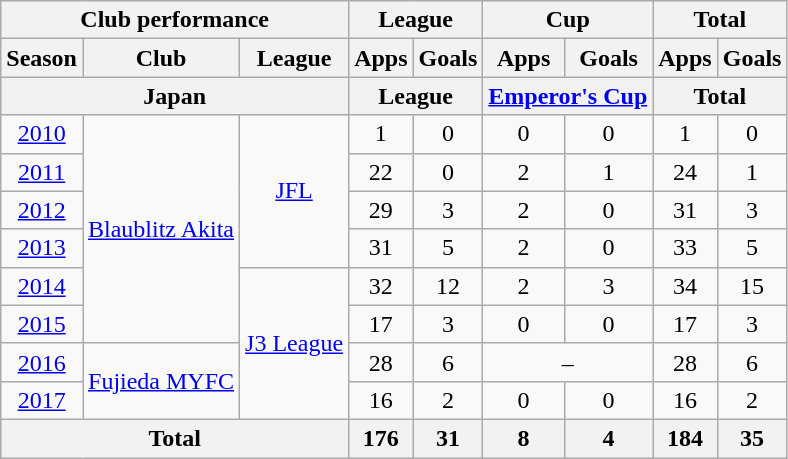<table class="wikitable" style="text-align:center;">
<tr>
<th colspan=3>Club performance</th>
<th colspan=2>League</th>
<th colspan=2>Cup</th>
<th colspan=2>Total</th>
</tr>
<tr>
<th>Season</th>
<th>Club</th>
<th>League</th>
<th>Apps</th>
<th>Goals</th>
<th>Apps</th>
<th>Goals</th>
<th>Apps</th>
<th>Goals</th>
</tr>
<tr>
<th colspan=3>Japan</th>
<th colspan=2>League</th>
<th colspan=2><a href='#'>Emperor's Cup</a></th>
<th colspan=2>Total</th>
</tr>
<tr>
<td><a href='#'>2010</a></td>
<td rowspan="6"><a href='#'>Blaublitz Akita</a></td>
<td rowspan="4"><a href='#'>JFL</a></td>
<td>1</td>
<td>0</td>
<td>0</td>
<td>0</td>
<td>1</td>
<td>0</td>
</tr>
<tr>
<td><a href='#'>2011</a></td>
<td>22</td>
<td>0</td>
<td>2</td>
<td>1</td>
<td>24</td>
<td>1</td>
</tr>
<tr>
<td><a href='#'>2012</a></td>
<td>29</td>
<td>3</td>
<td>2</td>
<td>0</td>
<td>31</td>
<td>3</td>
</tr>
<tr>
<td><a href='#'>2013</a></td>
<td>31</td>
<td>5</td>
<td>2</td>
<td>0</td>
<td>33</td>
<td>5</td>
</tr>
<tr>
<td><a href='#'>2014</a></td>
<td rowspan="4"><a href='#'>J3 League</a></td>
<td>32</td>
<td>12</td>
<td>2</td>
<td>3</td>
<td>34</td>
<td>15</td>
</tr>
<tr>
<td><a href='#'>2015</a></td>
<td>17</td>
<td>3</td>
<td>0</td>
<td>0</td>
<td>17</td>
<td>3</td>
</tr>
<tr>
<td><a href='#'>2016</a></td>
<td rowspan="2"><a href='#'>Fujieda MYFC</a></td>
<td>28</td>
<td>6</td>
<td colspan="2">–</td>
<td>28</td>
<td>6</td>
</tr>
<tr>
<td><a href='#'>2017</a></td>
<td>16</td>
<td>2</td>
<td>0</td>
<td>0</td>
<td>16</td>
<td>2</td>
</tr>
<tr>
<th colspan=3>Total</th>
<th>176</th>
<th>31</th>
<th>8</th>
<th>4</th>
<th>184</th>
<th>35</th>
</tr>
</table>
